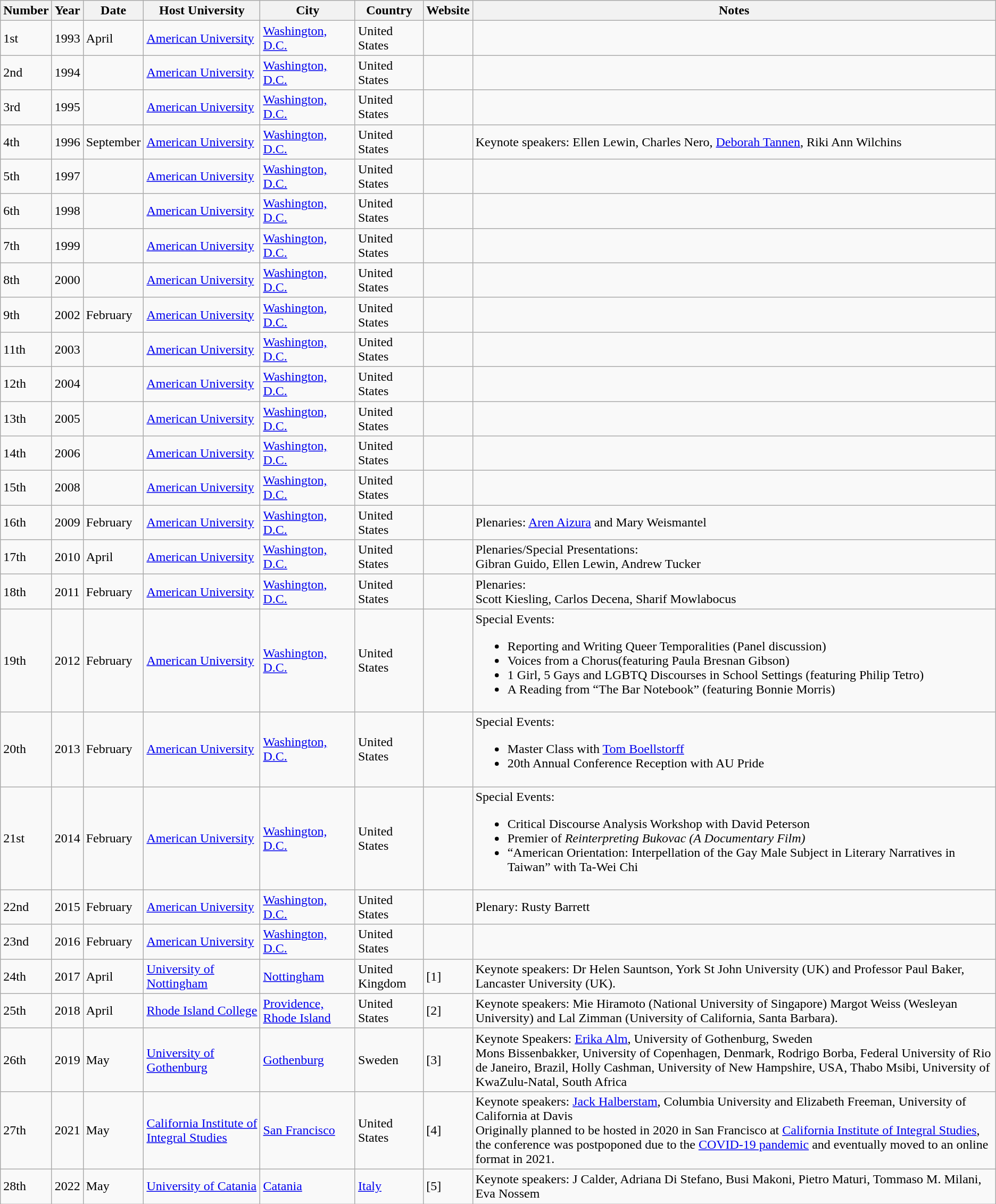<table class="wikitable">
<tr>
<th>Number</th>
<th>Year</th>
<th>Date</th>
<th>Host University</th>
<th>City</th>
<th>Country</th>
<th>Website</th>
<th>Notes</th>
</tr>
<tr>
<td>1st</td>
<td>1993</td>
<td>April</td>
<td><a href='#'>American University</a></td>
<td><a href='#'>Washington, D.C.</a></td>
<td>United States</td>
<td></td>
<td></td>
</tr>
<tr>
<td>2nd</td>
<td>1994</td>
<td></td>
<td><a href='#'>American University</a></td>
<td><a href='#'>Washington, D.C.</a></td>
<td>United States</td>
<td></td>
<td></td>
</tr>
<tr>
<td>3rd</td>
<td>1995</td>
<td></td>
<td><a href='#'>American University</a></td>
<td><a href='#'>Washington, D.C.</a></td>
<td>United States</td>
<td></td>
<td></td>
</tr>
<tr>
<td>4th</td>
<td>1996</td>
<td>September</td>
<td><a href='#'>American University</a></td>
<td><a href='#'>Washington, D.C.</a></td>
<td>United States</td>
<td></td>
<td>Keynote speakers: Ellen Lewin, Charles Nero, <a href='#'>Deborah Tannen</a>, Riki Ann Wilchins</td>
</tr>
<tr>
<td>5th</td>
<td>1997</td>
<td></td>
<td><a href='#'>American University</a></td>
<td><a href='#'>Washington, D.C.</a></td>
<td>United States</td>
<td></td>
<td></td>
</tr>
<tr>
<td>6th</td>
<td>1998</td>
<td></td>
<td><a href='#'>American University</a></td>
<td><a href='#'>Washington, D.C.</a></td>
<td>United States</td>
<td></td>
<td></td>
</tr>
<tr>
<td>7th</td>
<td>1999</td>
<td></td>
<td><a href='#'>American University</a></td>
<td><a href='#'>Washington, D.C.</a></td>
<td>United States</td>
<td></td>
<td></td>
</tr>
<tr>
<td>8th</td>
<td>2000</td>
<td></td>
<td><a href='#'>American University</a></td>
<td><a href='#'>Washington, D.C.</a></td>
<td>United States</td>
<td></td>
<td></td>
</tr>
<tr>
<td>9th</td>
<td>2002</td>
<td>February</td>
<td><a href='#'>American University</a></td>
<td><a href='#'>Washington, D.C.</a></td>
<td>United States</td>
<td></td>
<td></td>
</tr>
<tr>
<td>11th</td>
<td>2003</td>
<td></td>
<td><a href='#'>American University</a></td>
<td><a href='#'>Washington, D.C.</a></td>
<td>United States</td>
<td></td>
<td></td>
</tr>
<tr>
<td>12th</td>
<td>2004</td>
<td></td>
<td><a href='#'>American University</a></td>
<td><a href='#'>Washington, D.C.</a></td>
<td>United States</td>
<td></td>
<td></td>
</tr>
<tr>
<td>13th</td>
<td>2005</td>
<td></td>
<td><a href='#'>American University</a></td>
<td><a href='#'>Washington, D.C.</a></td>
<td>United States</td>
<td></td>
<td></td>
</tr>
<tr>
<td>14th</td>
<td>2006</td>
<td></td>
<td><a href='#'>American University</a></td>
<td><a href='#'>Washington, D.C.</a></td>
<td>United States</td>
<td></td>
<td></td>
</tr>
<tr>
<td>15th</td>
<td>2008</td>
<td></td>
<td><a href='#'>American University</a></td>
<td><a href='#'>Washington, D.C.</a></td>
<td>United States</td>
<td></td>
<td></td>
</tr>
<tr>
<td>16th</td>
<td>2009</td>
<td>February</td>
<td><a href='#'>American University</a></td>
<td><a href='#'>Washington, D.C.</a></td>
<td>United States</td>
<td></td>
<td>Plenaries: <a href='#'>Aren Aizura</a> and Mary Weismantel</td>
</tr>
<tr>
<td>17th</td>
<td>2010</td>
<td>April</td>
<td><a href='#'>American University</a></td>
<td><a href='#'>Washington, D.C.</a></td>
<td>United States</td>
<td></td>
<td>Plenaries/Special Presentations:<br>Gibran Guido, Ellen Lewin, Andrew Tucker</td>
</tr>
<tr>
<td>18th</td>
<td>2011</td>
<td>February</td>
<td><a href='#'>American University</a></td>
<td><a href='#'>Washington, D.C.</a></td>
<td>United States</td>
<td></td>
<td>Plenaries:<br>Scott Kiesling, Carlos Decena, Sharif Mowlabocus</td>
</tr>
<tr>
<td>19th</td>
<td>2012</td>
<td>February</td>
<td><a href='#'>American University</a></td>
<td><a href='#'>Washington, D.C.</a></td>
<td>United States</td>
<td></td>
<td>Special Events:<br><ul><li>Reporting and Writing Queer Temporalities (Panel discussion)</li><li>Voices from a Chorus(featuring Paula Bresnan Gibson)</li><li>1 Girl, 5 Gays and LGBTQ Discourses in School Settings (featuring Philip Tetro)</li><li>A Reading from “The Bar Notebook” (featuring Bonnie Morris)</li></ul></td>
</tr>
<tr>
<td>20th</td>
<td>2013</td>
<td>February</td>
<td><a href='#'>American University</a></td>
<td><a href='#'>Washington, D.C.</a></td>
<td>United States</td>
<td></td>
<td>Special Events:<br><ul><li>Master Class with <a href='#'>Tom Boellstorff</a></li><li>20th Annual Conference Reception with AU Pride</li></ul></td>
</tr>
<tr>
<td>21st</td>
<td>2014</td>
<td>February</td>
<td><a href='#'>American University</a></td>
<td><a href='#'>Washington, D.C.</a></td>
<td>United States</td>
<td></td>
<td>Special Events:<br><ul><li>Critical Discourse Analysis Workshop with David Peterson</li><li>Premier of <em>Reinterpreting Bukovac (A Documentary Film)</em></li><li>“American Orientation: Interpellation of the Gay Male Subject in Literary Narratives in Taiwan” with Ta-Wei Chi</li></ul></td>
</tr>
<tr>
<td>22nd</td>
<td>2015</td>
<td>February</td>
<td><a href='#'>American University</a></td>
<td><a href='#'>Washington, D.C.</a></td>
<td>United States</td>
<td></td>
<td>Plenary: Rusty Barrett</td>
</tr>
<tr>
<td>23nd</td>
<td>2016</td>
<td>February</td>
<td><a href='#'>American University</a></td>
<td><a href='#'>Washington, D.C.</a></td>
<td>United States</td>
<td></td>
<td></td>
</tr>
<tr>
<td>24th</td>
<td>2017</td>
<td>April</td>
<td><a href='#'>University of Nottingham</a></td>
<td><a href='#'>Nottingham</a></td>
<td>United Kingdom</td>
<td>[1]</td>
<td>Keynote speakers: Dr Helen Sauntson, York St John University (UK) and Professor Paul Baker, Lancaster University (UK).</td>
</tr>
<tr>
<td>25th</td>
<td>2018</td>
<td>April</td>
<td><a href='#'>Rhode Island College</a></td>
<td><a href='#'>Providence, Rhode Island</a></td>
<td>United States</td>
<td>[2]</td>
<td>Keynote speakers: Mie Hiramoto (National University of Singapore) Margot Weiss (Wesleyan University) and Lal Zimman (University of California, Santa Barbara).</td>
</tr>
<tr>
<td>26th</td>
<td>2019</td>
<td>May</td>
<td><a href='#'>University of Gothenburg</a></td>
<td><a href='#'>Gothenburg</a></td>
<td>Sweden</td>
<td>[3]</td>
<td>Keynote Speakers: <a href='#'>Erika Alm</a>, University of Gothenburg, Sweden<br>Mons Bissenbakker, University of Copenhagen, Denmark, Rodrigo Borba, Federal University of Rio de Janeiro, Brazil, Holly Cashman, University of New Hampshire, USA, Thabo Msibi, University of KwaZulu-Natal, South Africa</td>
</tr>
<tr>
<td>27th</td>
<td>2021</td>
<td>May</td>
<td><a href='#'>California Institute of Integral Studies</a></td>
<td><a href='#'>San Francisco</a></td>
<td>United States</td>
<td>[4]</td>
<td>Keynote speakers: <a href='#'>Jack Halberstam</a>, Columbia University and Elizabeth Freeman, University of California at Davis<br>Originally planned to be hosted in 2020 in San Francisco at <a href='#'>California Institute of Integral Studies</a>, the conference was postpoponed due to the <a href='#'>COVID-19 pandemic</a> and eventually moved to an online format in 2021.</td>
</tr>
<tr>
<td>28th</td>
<td>2022</td>
<td>May</td>
<td><a href='#'>University of Catania</a></td>
<td><a href='#'>Catania</a></td>
<td><a href='#'>Italy</a></td>
<td>[5]</td>
<td>Keynote speakers: J Calder, Adriana Di Stefano, Busi Makoni, Pietro Maturi, Tommaso M. Milani, Eva Nossem</td>
</tr>
</table>
